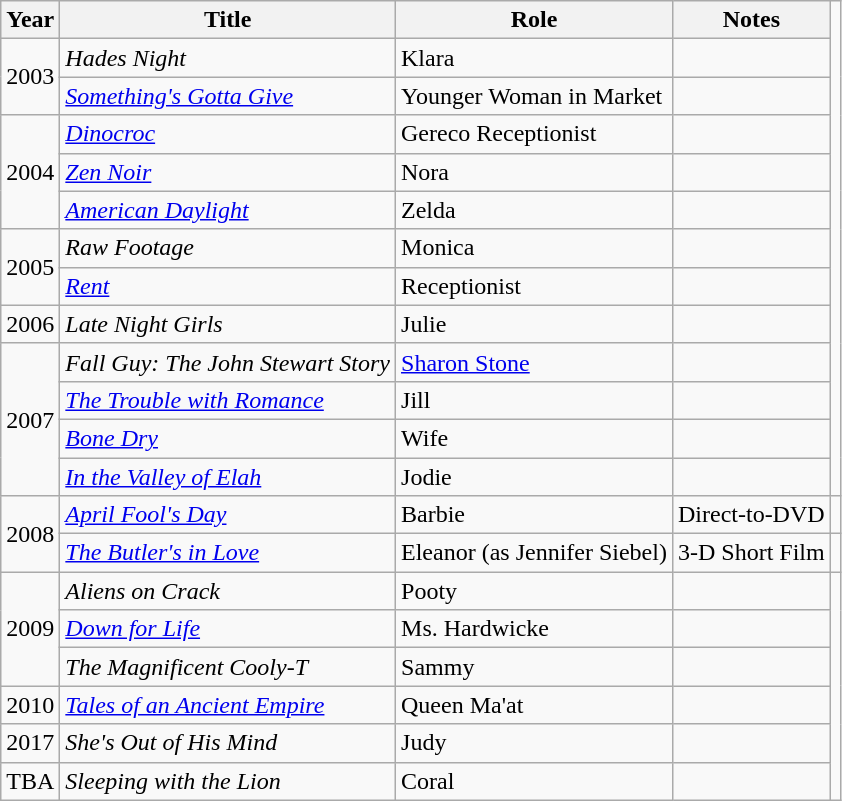<table class="wikitable sortable">
<tr>
<th>Year</th>
<th>Title</th>
<th>Role</th>
<th>Notes</th>
</tr>
<tr>
<td rowspan="2">2003</td>
<td><em>Hades Night</em></td>
<td>Klara</td>
<td></td>
</tr>
<tr>
<td><a href='#'><em>Something's Gotta Give</em></a></td>
<td>Younger Woman in Market</td>
<td></td>
</tr>
<tr>
<td rowspan="3">2004</td>
<td><em><a href='#'>Dinocroc</a></em></td>
<td>Gereco Receptionist</td>
<td></td>
</tr>
<tr>
<td><em><a href='#'>Zen Noir</a></em></td>
<td>Nora</td>
<td></td>
</tr>
<tr>
<td><em><a href='#'>American Daylight</a></em></td>
<td>Zelda</td>
<td></td>
</tr>
<tr>
<td rowspan="2">2005</td>
<td><em>Raw Footage</em></td>
<td>Monica</td>
<td></td>
</tr>
<tr>
<td><a href='#'><em>Rent</em></a></td>
<td>Receptionist</td>
<td></td>
</tr>
<tr>
<td>2006</td>
<td><em>Late Night Girls</em></td>
<td>Julie</td>
<td></td>
</tr>
<tr>
<td rowspan="4">2007</td>
<td><em>Fall Guy: The John Stewart Story</em></td>
<td><a href='#'>Sharon Stone</a></td>
<td></td>
</tr>
<tr>
<td><em><a href='#'>The Trouble with Romance</a></em></td>
<td>Jill</td>
<td></td>
</tr>
<tr>
<td><em><a href='#'>Bone Dry</a></em></td>
<td>Wife</td>
<td></td>
</tr>
<tr>
<td><em><a href='#'>In the Valley of Elah</a></em></td>
<td>Jodie</td>
<td></td>
</tr>
<tr>
<td rowspan="2">2008</td>
<td><a href='#'><em>April Fool's Day</em></a></td>
<td>Barbie</td>
<td>Direct-to-DVD</td>
<td></td>
</tr>
<tr>
<td><a href='#'><em>The Butler's in Love</em></a></td>
<td>Eleanor (as Jennifer Siebel)</td>
<td>3-D Short Film</td>
<td></td>
</tr>
<tr>
<td rowspan="3">2009</td>
<td><em>Aliens on Crack</em></td>
<td>Pooty</td>
<td></td>
</tr>
<tr>
<td><a href='#'><em>Down for Life</em></a></td>
<td>Ms. Hardwicke</td>
<td></td>
</tr>
<tr>
<td><em>The Magnificent Cooly-T</em></td>
<td>Sammy</td>
<td></td>
</tr>
<tr>
<td>2010</td>
<td><em><a href='#'>Tales of an Ancient Empire</a></em></td>
<td>Queen Ma'at</td>
<td></td>
</tr>
<tr>
<td>2017</td>
<td><em>She's Out of His Mind</em></td>
<td>Judy</td>
<td></td>
</tr>
<tr>
<td>TBA</td>
<td><em>Sleeping with the Lion</em></td>
<td>Coral</td>
<td></td>
</tr>
</table>
